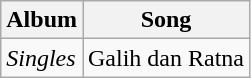<table class="wikitable">
<tr>
<th>Album</th>
<th>Song</th>
</tr>
<tr>
<td><em>Singles</em></td>
<td>Galih dan Ratna</td>
</tr>
</table>
